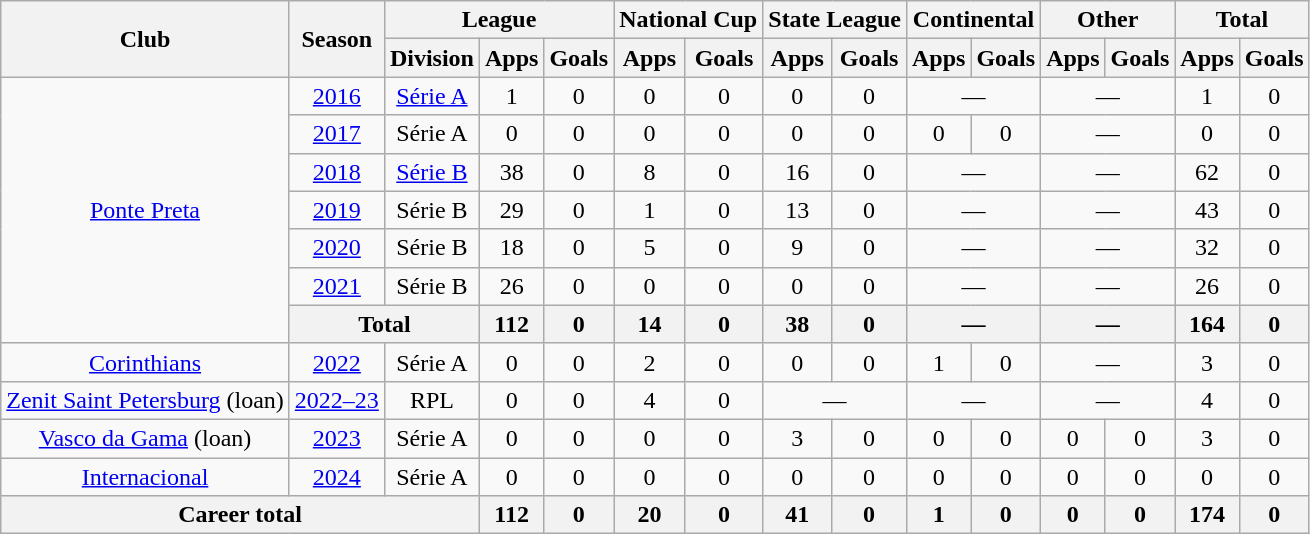<table class="wikitable" style="text-align: center;">
<tr>
<th rowspan="2">Club</th>
<th rowspan="2">Season</th>
<th colspan="3">League</th>
<th colspan="2">National Cup</th>
<th colspan="2">State League</th>
<th colspan="2">Continental</th>
<th colspan="2">Other</th>
<th colspan="2">Total</th>
</tr>
<tr>
<th>Division</th>
<th>Apps</th>
<th>Goals</th>
<th>Apps</th>
<th>Goals</th>
<th>Apps</th>
<th>Goals</th>
<th>Apps</th>
<th>Goals</th>
<th>Apps</th>
<th>Goals</th>
<th>Apps</th>
<th>Goals</th>
</tr>
<tr>
<td rowspan="7" valign="center"><a href='#'>Ponte Preta</a></td>
<td><a href='#'>2016</a></td>
<td><a href='#'>Série A</a></td>
<td>1</td>
<td>0</td>
<td>0</td>
<td>0</td>
<td>0</td>
<td>0</td>
<td colspan="2">—</td>
<td colspan="2">—</td>
<td>1</td>
<td>0</td>
</tr>
<tr>
<td><a href='#'>2017</a></td>
<td>Série A</td>
<td>0</td>
<td>0</td>
<td>0</td>
<td>0</td>
<td>0</td>
<td>0</td>
<td>0</td>
<td>0</td>
<td colspan="2">—</td>
<td>0</td>
<td>0</td>
</tr>
<tr>
<td><a href='#'>2018</a></td>
<td><a href='#'>Série B</a></td>
<td>38</td>
<td>0</td>
<td>8</td>
<td>0</td>
<td>16</td>
<td>0</td>
<td colspan="2">—</td>
<td colspan="2">—</td>
<td>62</td>
<td>0</td>
</tr>
<tr>
<td><a href='#'>2019</a></td>
<td>Série B</td>
<td>29</td>
<td>0</td>
<td>1</td>
<td>0</td>
<td>13</td>
<td>0</td>
<td colspan="2">—</td>
<td colspan="2">—</td>
<td>43</td>
<td>0</td>
</tr>
<tr>
<td><a href='#'>2020</a></td>
<td>Série B</td>
<td>18</td>
<td>0</td>
<td>5</td>
<td>0</td>
<td>9</td>
<td>0</td>
<td colspan="2">—</td>
<td colspan="2">—</td>
<td>32</td>
<td>0</td>
</tr>
<tr>
<td><a href='#'>2021</a></td>
<td>Série B</td>
<td>26</td>
<td>0</td>
<td>0</td>
<td>0</td>
<td>0</td>
<td>0</td>
<td colspan="2">—</td>
<td colspan="2">—</td>
<td>26</td>
<td>0</td>
</tr>
<tr>
<th colspan="2"><strong>Total</strong></th>
<th>112</th>
<th>0</th>
<th>14</th>
<th>0</th>
<th>38</th>
<th>0</th>
<th colspan="2">—</th>
<th colspan="2">—</th>
<th>164</th>
<th>0</th>
</tr>
<tr>
<td><a href='#'>Corinthians</a></td>
<td><a href='#'>2022</a></td>
<td>Série A</td>
<td>0</td>
<td>0</td>
<td>2</td>
<td>0</td>
<td>0</td>
<td>0</td>
<td>1</td>
<td>0</td>
<td colspan="2">—</td>
<td>3</td>
<td>0</td>
</tr>
<tr>
<td><a href='#'>Zenit Saint Petersburg</a> (loan)</td>
<td><a href='#'>2022–23</a></td>
<td>RPL</td>
<td>0</td>
<td>0</td>
<td>4</td>
<td>0</td>
<td colspan="2">—</td>
<td colspan="2">—</td>
<td colspan="2">—</td>
<td>4</td>
<td>0</td>
</tr>
<tr>
<td><a href='#'>Vasco da Gama</a> (loan)</td>
<td><a href='#'>2023</a></td>
<td>Série A</td>
<td>0</td>
<td>0</td>
<td>0</td>
<td>0</td>
<td>3</td>
<td>0</td>
<td>0</td>
<td>0</td>
<td>0</td>
<td>0</td>
<td>3</td>
<td>0</td>
</tr>
<tr>
<td><a href='#'>Internacional</a></td>
<td><a href='#'>2024</a></td>
<td>Série A</td>
<td>0</td>
<td>0</td>
<td>0</td>
<td>0</td>
<td>0</td>
<td>0</td>
<td>0</td>
<td>0</td>
<td>0</td>
<td>0</td>
<td>0</td>
<td>0</td>
</tr>
<tr>
<th colspan="3"><strong>Career total</strong></th>
<th>112</th>
<th>0</th>
<th>20</th>
<th>0</th>
<th>41</th>
<th>0</th>
<th>1</th>
<th>0</th>
<th>0</th>
<th>0</th>
<th>174</th>
<th>0</th>
</tr>
</table>
